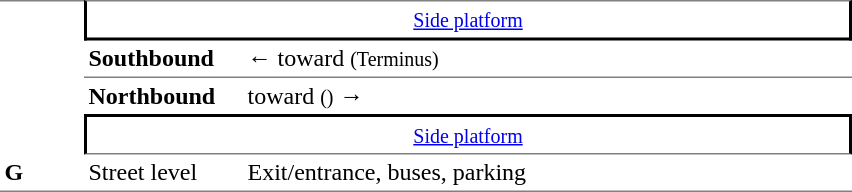<table table border=0 cellspacing=0 cellpadding=3>
<tr>
<td style="border-top:solid 1px gray;border-bottom:solid 1px gray;" rowspan=6 valign=bottom width=50><strong>G</strong></td>
</tr>
<tr>
<td style="border-bottom:solid 2px black;border-right:solid 2px black;border-left:solid 2px black;border-top:solid 1px gray;text-align:center;" colspan=2><small><a href='#'>Side platform</a></small></td>
</tr>
<tr>
<td><span><strong>Southbound</strong></span></td>
<td>←  toward  <small>(Terminus)</small></td>
</tr>
<tr>
<td style="border-top:solid 1px gray;"><span><strong>Northbound</strong></span></td>
<td style="border-top:solid 1px gray;">  toward  <small>()</small> →</td>
</tr>
<tr>
<td style="border-bottom:solid 1px gray;border-right:solid 2px black;border-left:solid 2px black;border-top:solid 2px black;text-align:center;" colspan=2><small><a href='#'>Side platform</a></small></td>
</tr>
<tr>
<td style="border-bottom:solid 1px gray;" width=100>Street level</td>
<td style="border-bottom:solid 1px gray;" width=400>Exit/entrance, buses, parking</td>
</tr>
</table>
